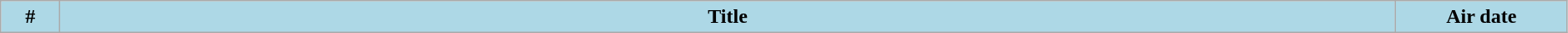<table class="wikitable plainrowheaders" style="width:99%; background:#fff;">
<tr>
<th style="background:#add8e6; width:40px;">#</th>
<th style="background: #add8e6;">Title</th>
<th style="background:#add8e6; width:130px;">Air date<br>






























</th>
</tr>
</table>
